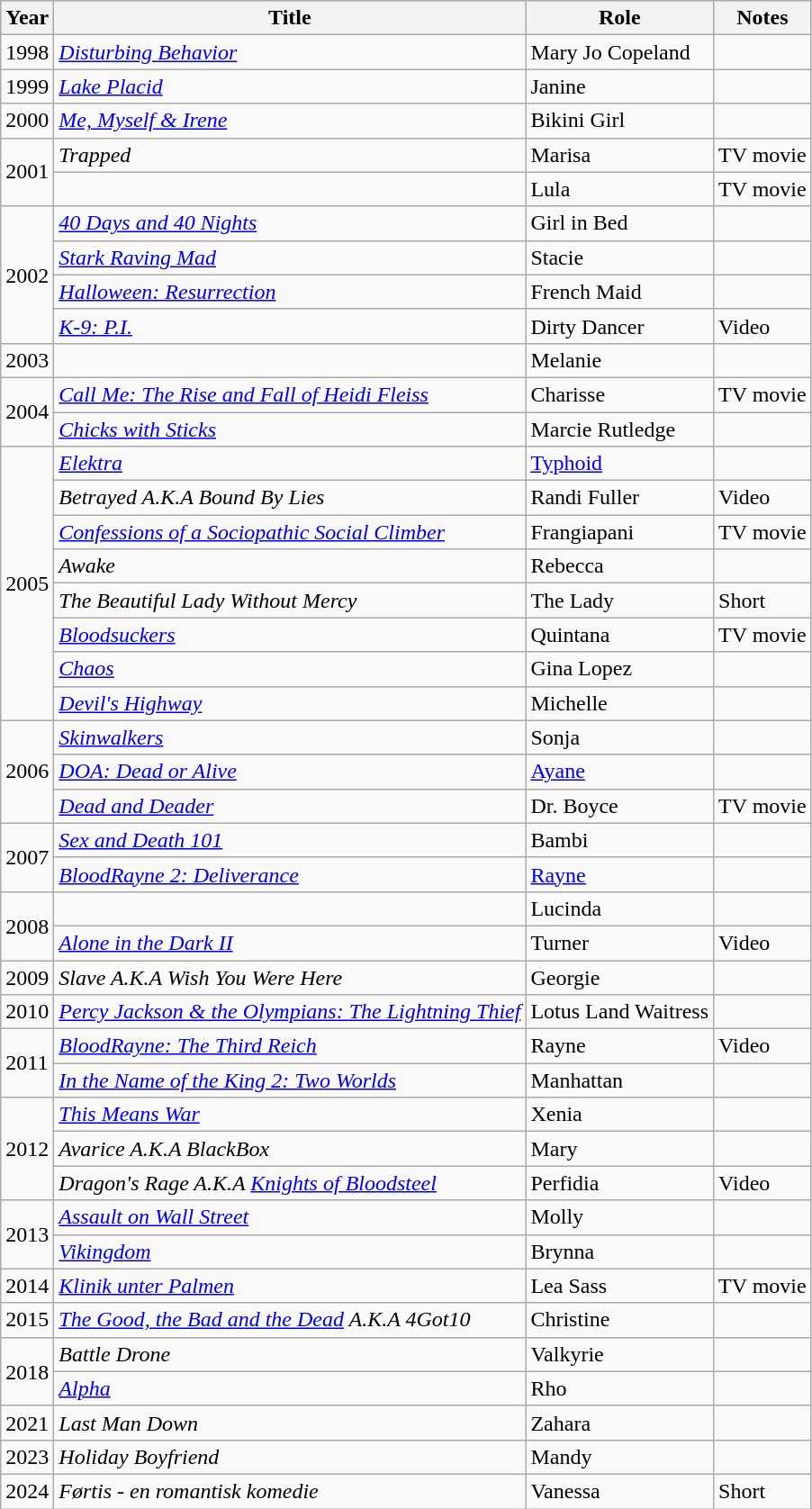<table class="wikitable sortable">
<tr>
<th>Year</th>
<th>Title</th>
<th>Role</th>
<th>Notes</th>
</tr>
<tr>
<td>1998</td>
<td><em><a href='#'>Disturbing Behavior</a></em></td>
<td>Mary Jo Copeland</td>
<td></td>
</tr>
<tr>
<td>1999</td>
<td><em><a href='#'>Lake Placid</a></em></td>
<td>Janine</td>
<td></td>
</tr>
<tr>
<td>2000</td>
<td><em><a href='#'>Me, Myself & Irene</a></em></td>
<td>Bikini Girl</td>
<td></td>
</tr>
<tr>
<td rowspan="2">2001</td>
<td><em>Trapped</em></td>
<td>Marisa</td>
<td>TV movie</td>
</tr>
<tr>
<td><em></em></td>
<td>Lula</td>
<td>TV movie</td>
</tr>
<tr>
<td rowspan="4">2002</td>
<td><em><a href='#'>40 Days and 40 Nights</a></em></td>
<td>Girl in Bed</td>
<td></td>
</tr>
<tr>
<td><em><a href='#'>Stark Raving Mad</a></em></td>
<td>Stacie</td>
<td></td>
</tr>
<tr>
<td><em><a href='#'>Halloween: Resurrection</a></em></td>
<td>French Maid</td>
<td></td>
</tr>
<tr>
<td><em><a href='#'>K-9: P.I.</a></em></td>
<td>Dirty Dancer</td>
<td>Video</td>
</tr>
<tr>
<td>2003</td>
<td><em></em></td>
<td>Melanie</td>
<td></td>
</tr>
<tr>
<td rowspan="2">2004</td>
<td><em><a href='#'>Call Me: The Rise and Fall of Heidi Fleiss</a></em></td>
<td>Charisse</td>
<td>TV movie</td>
</tr>
<tr>
<td><em><a href='#'>Chicks with Sticks</a></em></td>
<td>Marcie Rutledge</td>
<td></td>
</tr>
<tr>
<td rowspan="8">2005</td>
<td><em><a href='#'>Elektra</a></em></td>
<td><a href='#'>Typhoid</a></td>
<td></td>
</tr>
<tr>
<td><em>Betrayed A.K.A Bound By Lies</em></td>
<td>Randi Fuller</td>
<td>Video</td>
</tr>
<tr>
<td><em><a href='#'>Confessions of a Sociopathic Social Climber</a></em></td>
<td>Frangiapani</td>
<td>TV movie</td>
</tr>
<tr>
<td><em>Awake</em></td>
<td>Rebecca</td>
<td></td>
</tr>
<tr>
<td><em>The Beautiful Lady Without Mercy</em></td>
<td>The Lady</td>
<td>Short</td>
</tr>
<tr>
<td><em><a href='#'>Bloodsuckers</a></em></td>
<td>Quintana</td>
<td>TV movie</td>
</tr>
<tr>
<td><em><a href='#'>Chaos</a></em></td>
<td>Gina Lopez</td>
<td></td>
</tr>
<tr>
<td><em><a href='#'>Devil's Highway</a></em></td>
<td>Michelle</td>
<td></td>
</tr>
<tr>
<td rowspan="3">2006</td>
<td><em><a href='#'>Skinwalkers</a></em></td>
<td>Sonja</td>
<td></td>
</tr>
<tr>
<td><em><a href='#'>DOA: Dead or Alive</a></em></td>
<td><a href='#'>Ayane</a></td>
<td></td>
</tr>
<tr>
<td><em><a href='#'>Dead and Deader</a></em></td>
<td>Dr. Boyce</td>
<td>TV movie</td>
</tr>
<tr>
<td rowspan="2">2007</td>
<td><em><a href='#'>Sex and Death 101</a></em></td>
<td>Bambi</td>
<td></td>
</tr>
<tr>
<td><em><a href='#'>BloodRayne 2: Deliverance</a></em></td>
<td><a href='#'>Rayne</a></td>
<td></td>
</tr>
<tr>
<td rowspan="2">2008</td>
<td><em></em></td>
<td>Lucinda</td>
<td></td>
</tr>
<tr>
<td><em><a href='#'>Alone in the Dark II</a></em></td>
<td>Turner</td>
<td>Video</td>
</tr>
<tr>
<td>2009</td>
<td><em>Slave A.K.A Wish You Were Here</em></td>
<td>Georgie</td>
<td></td>
</tr>
<tr>
<td>2010</td>
<td><em><a href='#'>Percy Jackson & the Olympians: The Lightning Thief</a></em></td>
<td>Lotus Land Waitress</td>
<td></td>
</tr>
<tr>
<td rowspan="2">2011</td>
<td><em><a href='#'>BloodRayne: The Third Reich</a></em></td>
<td>Rayne</td>
<td>Video</td>
</tr>
<tr>
<td><em><a href='#'>In the Name of the King 2: Two Worlds</a></em></td>
<td>Manhattan</td>
<td></td>
</tr>
<tr>
<td rowspan="3">2012</td>
<td><em><a href='#'>This Means War</a></em></td>
<td>Xenia</td>
<td></td>
</tr>
<tr>
<td><em>Avarice A.K.A BlackBox</em></td>
<td>Mary</td>
<td></td>
</tr>
<tr>
<td><em>Dragon's Rage A.K.A <a href='#'>Knights of Bloodsteel</a></em></td>
<td>Perfidia</td>
<td>Video</td>
</tr>
<tr>
<td rowspan="2">2013</td>
<td><em><a href='#'>Assault on Wall Street</a></em></td>
<td>Molly</td>
<td></td>
</tr>
<tr>
<td><em><a href='#'>Vikingdom</a></em></td>
<td>Brynna</td>
<td></td>
</tr>
<tr>
<td>2014</td>
<td><em><a href='#'>Klinik unter Palmen</a></em></td>
<td>Lea Sass</td>
<td>TV movie</td>
</tr>
<tr>
<td>2015</td>
<td><em><a href='#'>The Good, the Bad and the Dead</a> A.K.A 4Got10</em></td>
<td>Christine</td>
<td></td>
</tr>
<tr>
<td rowspan="2">2018</td>
<td><em>Battle Drone</em></td>
<td>Valkyrie</td>
<td></td>
</tr>
<tr>
<td><em><a href='#'>Alpha</a></em></td>
<td>Rho</td>
<td></td>
</tr>
<tr>
<td>2021</td>
<td><em>Last Man Down</em></td>
<td>Zahara</td>
<td></td>
</tr>
<tr>
<td>2023</td>
<td><em>Holiday Boyfriend</em></td>
<td>Mandy</td>
<td></td>
</tr>
<tr>
<td>2024</td>
<td><em>Førtis - en romantisk komedie</em></td>
<td>Vanessa</td>
<td>Short</td>
</tr>
</table>
